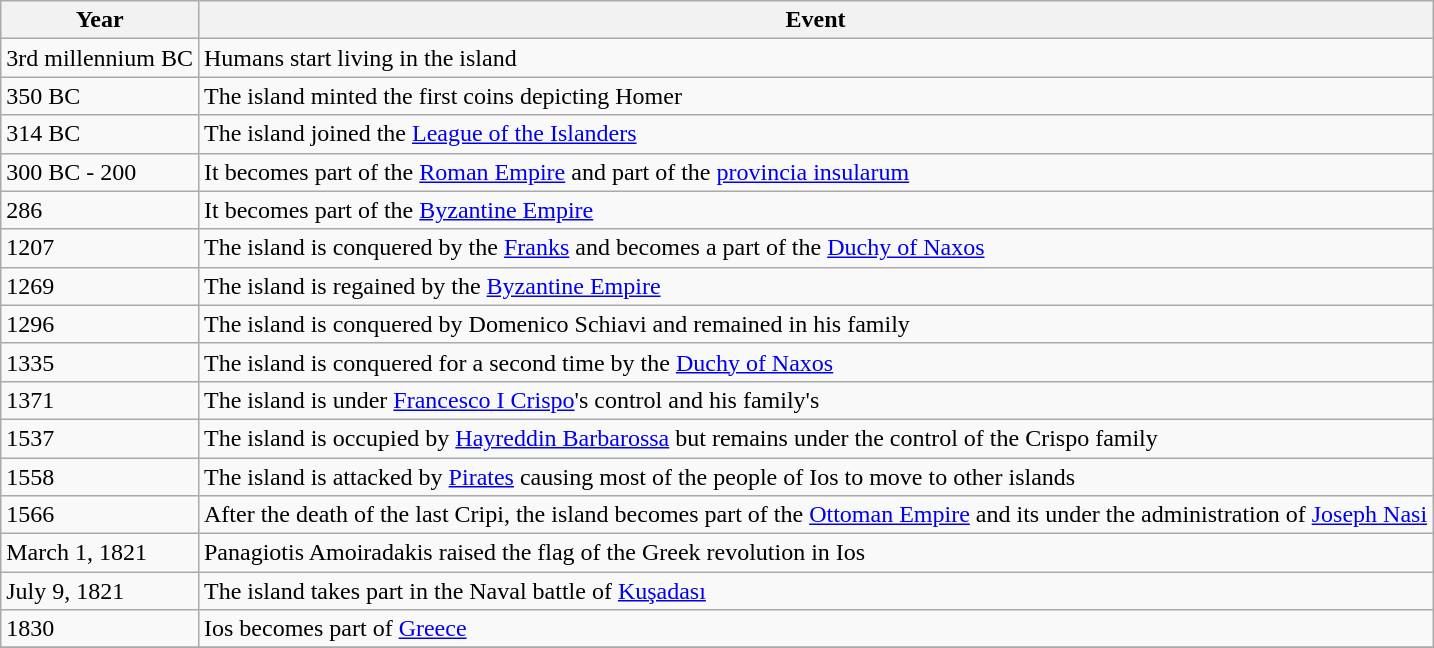<table class="wikitable">
<tr>
<th>Year</th>
<th>Event</th>
</tr>
<tr>
<td>3rd millennium BC</td>
<td>Humans start living in the island</td>
</tr>
<tr>
<td>350 BC</td>
<td>The island minted the first coins depicting Homer</td>
</tr>
<tr>
<td>314 BC</td>
<td>The island joined the <a href='#'>League of the Islanders</a></td>
</tr>
<tr>
<td>300 BC - 200</td>
<td>It becomes part of the <a href='#'>Roman Empire</a> and part of the <a href='#'>provincia insularum</a></td>
</tr>
<tr>
<td>286</td>
<td>It becomes part of the <a href='#'>Byzantine Empire</a></td>
</tr>
<tr>
<td>1207</td>
<td>The island is conquered by the <a href='#'>Franks</a> and becomes a part of the <a href='#'>Duchy of Naxos</a></td>
</tr>
<tr>
<td>1269</td>
<td>The island is regained by the <a href='#'>Byzantine Empire</a></td>
</tr>
<tr>
<td>1296</td>
<td>The island is conquered by Domenico Schiavi and remained in his family</td>
</tr>
<tr>
<td>1335</td>
<td>The island is conquered for a second time by the <a href='#'>Duchy of Naxos</a></td>
</tr>
<tr>
<td>1371</td>
<td>The island is under <a href='#'>Francesco I Crispo</a>'s control and his family's</td>
</tr>
<tr>
<td>1537</td>
<td>The island is occupied by <a href='#'>Hayreddin Barbarossa</a> but remains under the control of the Crispo family</td>
</tr>
<tr>
<td>1558</td>
<td>The island is attacked by <a href='#'>Pirates</a> causing most of the people of Ios to move to other islands</td>
</tr>
<tr>
<td>1566</td>
<td>After the death of the last Cripi, the island becomes part of the <a href='#'>Ottoman Empire</a> and its under the administration of <a href='#'>Joseph Nasi</a></td>
</tr>
<tr>
<td>March 1, 1821</td>
<td>Panagiotis Amoiradakis raised the flag of the Greek revolution in Ios</td>
</tr>
<tr>
<td>July 9, 1821</td>
<td>The island takes part in the Naval battle of <a href='#'>Kuşadası</a></td>
</tr>
<tr>
<td>1830</td>
<td>Ios becomes part of <a href='#'>Greece</a></td>
</tr>
<tr>
</tr>
</table>
